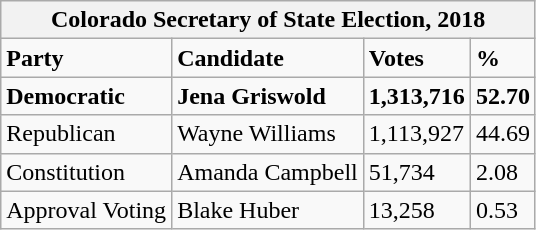<table class="wikitable">
<tr>
<th colspan="4">Colorado Secretary of State Election, 2018</th>
</tr>
<tr>
<td><strong>Party</strong></td>
<td><strong>Candidate</strong></td>
<td><strong>Votes</strong></td>
<td><strong>%</strong></td>
</tr>
<tr>
<td><strong>Democratic</strong></td>
<td><strong>Jena Griswold</strong></td>
<td><strong>1,313,716</strong></td>
<td><strong>52.70</strong></td>
</tr>
<tr>
<td>Republican</td>
<td>Wayne Williams</td>
<td>1,113,927</td>
<td>44.69</td>
</tr>
<tr>
<td>Constitution</td>
<td>Amanda Campbell</td>
<td>51,734</td>
<td>2.08</td>
</tr>
<tr>
<td>Approval Voting</td>
<td>Blake Huber</td>
<td>13,258</td>
<td>0.53</td>
</tr>
</table>
